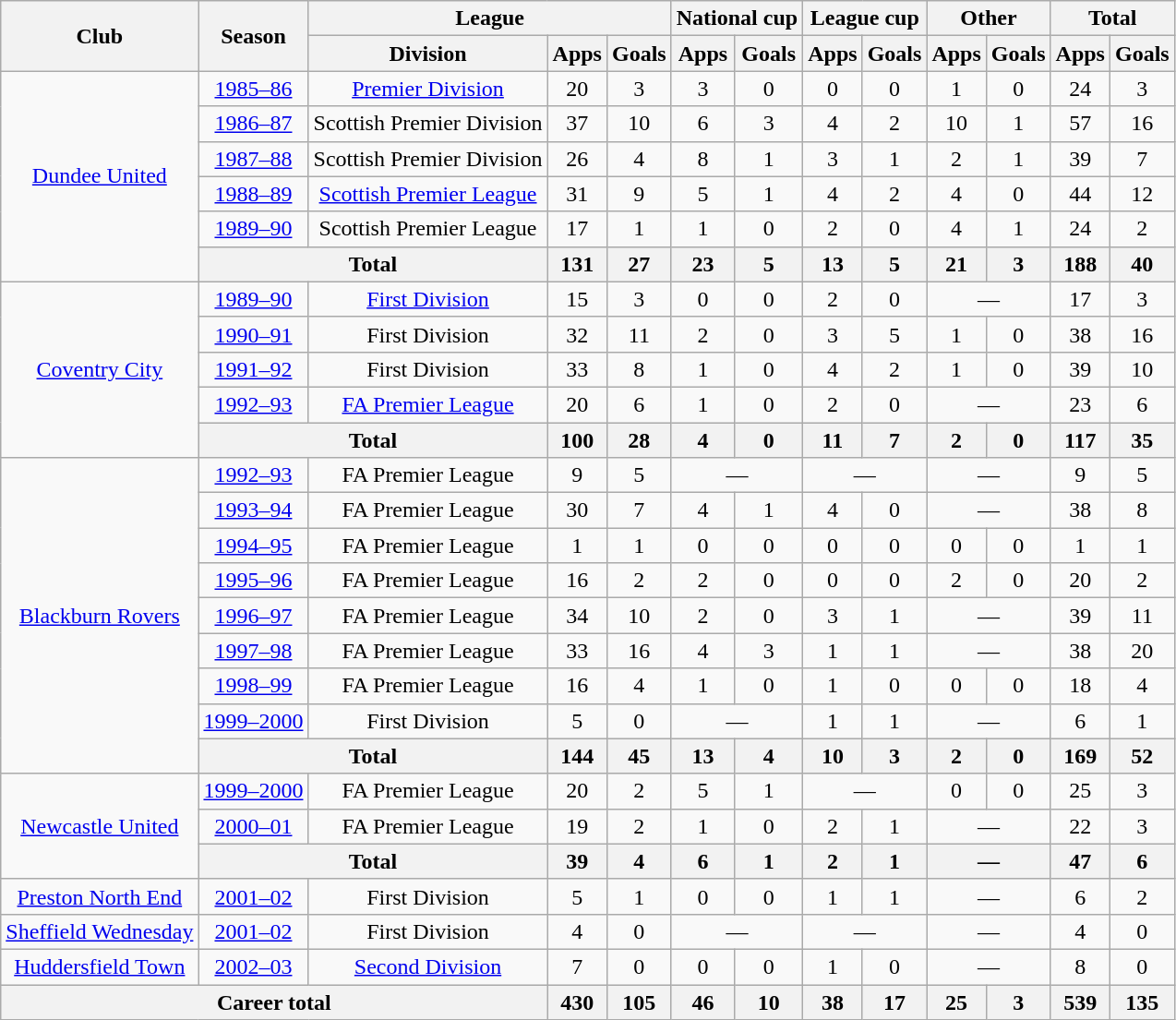<table class="wikitable" style="text-align: center;">
<tr>
<th rowspan="2">Club</th>
<th rowspan="2">Season</th>
<th colspan="3">League</th>
<th colspan="2">National cup</th>
<th colspan="2">League cup</th>
<th colspan="2">Other</th>
<th colspan="2">Total</th>
</tr>
<tr>
<th>Division</th>
<th>Apps</th>
<th>Goals</th>
<th>Apps</th>
<th>Goals</th>
<th>Apps</th>
<th>Goals</th>
<th>Apps</th>
<th>Goals</th>
<th>Apps</th>
<th>Goals</th>
</tr>
<tr>
<td rowspan="6"><a href='#'>Dundee United</a></td>
<td><a href='#'>1985–86</a></td>
<td><a href='#'>Premier Division</a></td>
<td>20</td>
<td>3</td>
<td>3</td>
<td>0</td>
<td>0</td>
<td>0</td>
<td>1</td>
<td>0</td>
<td>24</td>
<td>3</td>
</tr>
<tr>
<td><a href='#'>1986–87</a></td>
<td>Scottish Premier Division</td>
<td>37</td>
<td>10</td>
<td>6</td>
<td>3</td>
<td>4</td>
<td>2</td>
<td>10</td>
<td>1</td>
<td>57</td>
<td>16</td>
</tr>
<tr>
<td><a href='#'>1987–88</a></td>
<td>Scottish Premier Division</td>
<td>26</td>
<td>4</td>
<td>8</td>
<td>1</td>
<td>3</td>
<td>1</td>
<td>2</td>
<td>1</td>
<td>39</td>
<td>7</td>
</tr>
<tr>
<td><a href='#'>1988–89</a></td>
<td><a href='#'>Scottish Premier League</a></td>
<td>31</td>
<td>9</td>
<td>5</td>
<td>1</td>
<td>4</td>
<td>2</td>
<td>4</td>
<td>0</td>
<td>44</td>
<td>12</td>
</tr>
<tr>
<td><a href='#'>1989–90</a></td>
<td>Scottish Premier League</td>
<td>17</td>
<td>1</td>
<td>1</td>
<td>0</td>
<td>2</td>
<td>0</td>
<td>4</td>
<td>1</td>
<td>24</td>
<td>2</td>
</tr>
<tr>
<th colspan=2>Total</th>
<th>131</th>
<th>27</th>
<th>23</th>
<th>5</th>
<th>13</th>
<th>5</th>
<th>21</th>
<th>3</th>
<th>188</th>
<th>40</th>
</tr>
<tr>
<td rowspan="5"><a href='#'>Coventry City</a></td>
<td><a href='#'>1989–90</a></td>
<td><a href='#'>First Division</a></td>
<td>15</td>
<td>3</td>
<td>0</td>
<td>0</td>
<td>2</td>
<td>0</td>
<td colspan="2">—</td>
<td>17</td>
<td>3</td>
</tr>
<tr>
<td><a href='#'>1990–91</a></td>
<td>First Division</td>
<td>32</td>
<td>11</td>
<td>2</td>
<td>0</td>
<td>3</td>
<td>5</td>
<td>1</td>
<td>0</td>
<td>38</td>
<td>16</td>
</tr>
<tr>
<td><a href='#'>1991–92</a></td>
<td>First Division</td>
<td>33</td>
<td>8</td>
<td>1</td>
<td>0</td>
<td>4</td>
<td>2</td>
<td>1</td>
<td>0</td>
<td>39</td>
<td>10</td>
</tr>
<tr>
<td><a href='#'>1992–93</a></td>
<td><a href='#'>FA Premier League</a></td>
<td>20</td>
<td>6</td>
<td>1</td>
<td>0</td>
<td>2</td>
<td>0</td>
<td colspan="2">—</td>
<td>23</td>
<td>6</td>
</tr>
<tr>
<th colspan=2>Total</th>
<th>100</th>
<th>28</th>
<th>4</th>
<th>0</th>
<th>11</th>
<th>7</th>
<th>2</th>
<th>0</th>
<th>117</th>
<th>35</th>
</tr>
<tr>
<td rowspan="9"><a href='#'>Blackburn Rovers</a></td>
<td><a href='#'>1992–93</a></td>
<td>FA Premier League</td>
<td>9</td>
<td>5</td>
<td colspan="2">—</td>
<td colspan="2">—</td>
<td colspan="2">—</td>
<td>9</td>
<td>5</td>
</tr>
<tr>
<td><a href='#'>1993–94</a></td>
<td>FA Premier League</td>
<td>30</td>
<td>7</td>
<td>4</td>
<td>1</td>
<td>4</td>
<td>0</td>
<td colspan="2">—</td>
<td>38</td>
<td>8</td>
</tr>
<tr>
<td><a href='#'>1994–95</a></td>
<td>FA Premier League</td>
<td>1</td>
<td>1</td>
<td>0</td>
<td>0</td>
<td>0</td>
<td>0</td>
<td>0</td>
<td>0</td>
<td>1</td>
<td>1</td>
</tr>
<tr>
<td><a href='#'>1995–96</a></td>
<td>FA Premier League</td>
<td>16</td>
<td>2</td>
<td>2</td>
<td>0</td>
<td>0</td>
<td>0</td>
<td>2</td>
<td>0</td>
<td>20</td>
<td>2</td>
</tr>
<tr>
<td><a href='#'>1996–97</a></td>
<td>FA Premier League</td>
<td>34</td>
<td>10</td>
<td>2</td>
<td>0</td>
<td>3</td>
<td>1</td>
<td colspan="2">—</td>
<td>39</td>
<td>11</td>
</tr>
<tr>
<td><a href='#'>1997–98</a></td>
<td>FA Premier League</td>
<td>33</td>
<td>16</td>
<td>4</td>
<td>3</td>
<td>1</td>
<td>1</td>
<td colspan="2">—</td>
<td>38</td>
<td>20</td>
</tr>
<tr>
<td><a href='#'>1998–99</a></td>
<td>FA Premier League</td>
<td>16</td>
<td>4</td>
<td>1</td>
<td>0</td>
<td>1</td>
<td>0</td>
<td>0</td>
<td>0</td>
<td>18</td>
<td>4</td>
</tr>
<tr>
<td><a href='#'>1999–2000</a></td>
<td>First Division</td>
<td>5</td>
<td>0</td>
<td colspan="2">—</td>
<td>1</td>
<td>1</td>
<td colspan="2">—</td>
<td>6</td>
<td>1</td>
</tr>
<tr>
<th colspan="2">Total</th>
<th>144</th>
<th>45</th>
<th>13</th>
<th>4</th>
<th>10</th>
<th>3</th>
<th>2</th>
<th>0</th>
<th>169</th>
<th>52</th>
</tr>
<tr>
<td rowspan="3"><a href='#'>Newcastle United</a></td>
<td><a href='#'>1999–2000</a></td>
<td>FA Premier League</td>
<td>20</td>
<td>2</td>
<td>5</td>
<td>1</td>
<td colspan="2">—</td>
<td>0</td>
<td>0</td>
<td>25</td>
<td>3</td>
</tr>
<tr>
<td><a href='#'>2000–01</a></td>
<td>FA Premier League</td>
<td>19</td>
<td>2</td>
<td>1</td>
<td>0</td>
<td>2</td>
<td>1</td>
<td colspan="2">—</td>
<td>22</td>
<td>3</td>
</tr>
<tr>
<th colspan="2">Total</th>
<th>39</th>
<th>4</th>
<th>6</th>
<th>1</th>
<th>2</th>
<th>1</th>
<th colspan="2">—</th>
<th>47</th>
<th>6</th>
</tr>
<tr>
<td><a href='#'>Preston North End</a></td>
<td><a href='#'>2001–02</a></td>
<td>First Division</td>
<td>5</td>
<td>1</td>
<td>0</td>
<td>0</td>
<td>1</td>
<td>1</td>
<td colspan="2">—</td>
<td>6</td>
<td>2</td>
</tr>
<tr>
<td><a href='#'>Sheffield Wednesday</a></td>
<td><a href='#'>2001–02</a></td>
<td>First Division</td>
<td>4</td>
<td>0</td>
<td colspan="2">—</td>
<td colspan="2">—</td>
<td colspan="2">—</td>
<td>4</td>
<td>0</td>
</tr>
<tr>
<td><a href='#'>Huddersfield Town</a></td>
<td><a href='#'>2002–03</a></td>
<td><a href='#'>Second Division</a></td>
<td>7</td>
<td>0</td>
<td>0</td>
<td>0</td>
<td>1</td>
<td>0</td>
<td colspan="2">—</td>
<td>8</td>
<td>0</td>
</tr>
<tr>
<th colspan="3">Career total</th>
<th>430</th>
<th>105</th>
<th>46</th>
<th>10</th>
<th>38</th>
<th>17</th>
<th>25</th>
<th>3</th>
<th>539</th>
<th>135</th>
</tr>
</table>
